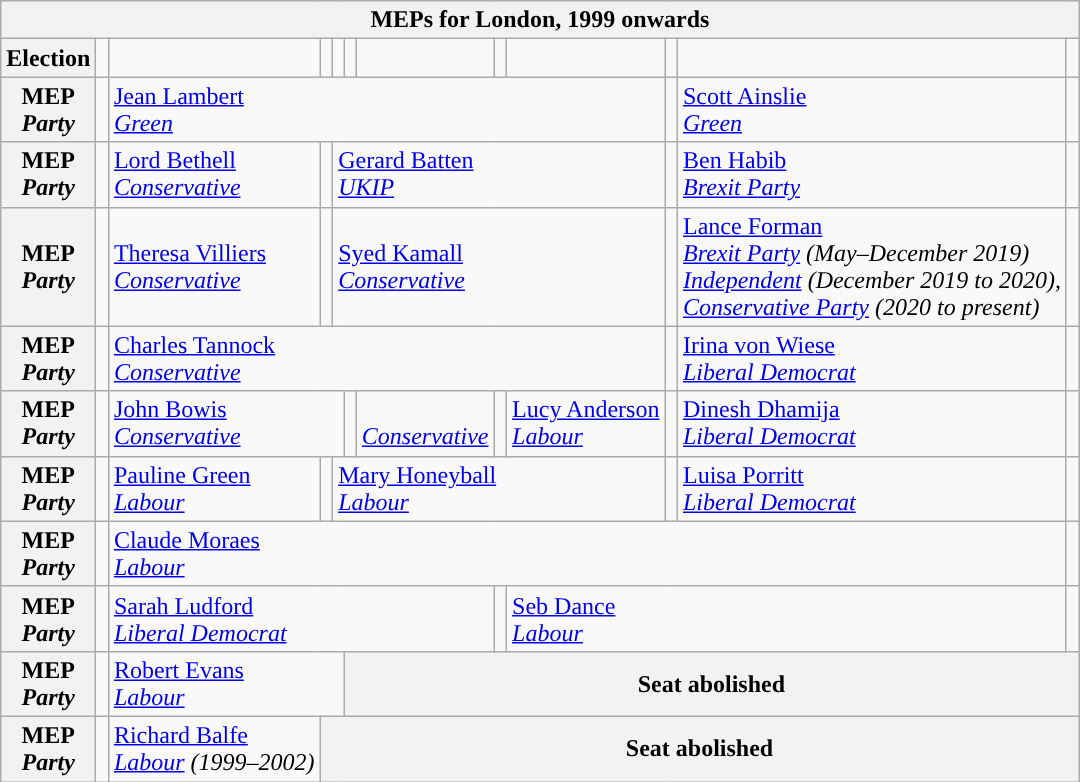<table class="wikitable">
<tr>
<th colspan = 21>MEPs for London, 1999 onwards</th>
</tr>
<tr>
<th>Election</th>
<td style="width:1px;"></td>
<td colspan = 3></td>
<td style="width:1px;"></td>
<td colspan = 3></td>
<td style="width:1px;"></td>
<td></td>
<td style="width:1px;"></td>
<td></td>
<td style="width:1px;"></td>
<td></td>
<td style="width:1px;"></td>
</tr>
<tr>
<th>MEP<br><em>Party</em></th>
<td width=1px style="background-color: "></td>
<td colspan = 11><a href='#'>Jean Lambert</a><br><em><a href='#'>Green</a></em></td>
<td width=1px style="background-color: "></td>
<td><a href='#'>Scott Ainslie</a><br><em><a href='#'>Green</a></em></td>
<td width=1px style="background-color: "></td>
</tr>
<tr>
<th>MEP<br><em>Party</em></th>
<td width=1px style="background-color: "></td>
<td colspan = 3><a href='#'>Lord Bethell</a><br><em><a href='#'>Conservative</a></em></td>
<td width=1px style="background-color: "></td>
<td colspan = 7><a href='#'>Gerard Batten</a><br><em><a href='#'>UKIP</a></em></td>
<td width=1px style="background-color: "></td>
<td><a href='#'>Ben Habib</a><br><em><a href='#'>Brexit Party</a></em></td>
<td width=1px style="background-color: "></td>
</tr>
<tr>
<th>MEP<br><em>Party</em></th>
<td width=1px style="background-color: "></td>
<td colspan = 3><a href='#'>Theresa Villiers</a><br><em><a href='#'>Conservative</a></em></td>
<td width=1px style="background-color: "></td>
<td colspan = 7><a href='#'>Syed Kamall</a><br><em><a href='#'>Conservative</a></em></td>
<td width=1px style="background-color: "></td>
<td><a href='#'>Lance Forman</a><br><em><a href='#'>Brexit Party</a> (May–December 2019)<br><a href='#'>Independent</a> (December 2019 to 2020),<br> <a href='#'>Conservative Party</a> (2020 to present)</em></td>
<td width=1px style="background-color: "></td>
</tr>
<tr>
<th>MEP<br><em>Party</em></th>
<td width=1px style="background-color: "></td>
<td colspan = 11><a href='#'>Charles Tannock</a><br><em><a href='#'>Conservative</a></em></td>
<td width=1px style="background-color: "></td>
<td><a href='#'>Irina von Wiese</a><br><em><a href='#'>Liberal Democrat</a></em></td>
<td width=1px style="background-color: "></td>
</tr>
<tr>
<th>MEP<br><em>Party</em></th>
<td width=1px style="background-color: "></td>
<td colspan = 7><a href='#'>John Bowis</a><br><em><a href='#'>Conservative</a></em></td>
<td width=1px style="background-color: "></td>
<td><br><em><a href='#'>Conservative</a></em></td>
<td width=1px style="background-color: "></td>
<td><a href='#'>Lucy Anderson</a><br><em><a href='#'>Labour</a></em></td>
<td width=1px style="background-color: "></td>
<td><a href='#'>Dinesh Dhamija</a><br><em><a href='#'>Liberal Democrat</a></em></td>
<td width=1px style="background-color: "></td>
</tr>
<tr>
<th>MEP<br><em>Party</em></th>
<td width=1px style="background-color: "></td>
<td colspan=3"><a href='#'>Pauline Green</a><br><em><a href='#'>Labour</a></em></td>
<td width=1px style="background-color: "></td>
<td colspan=7><a href='#'>Mary Honeyball</a><br><em><a href='#'>Labour</a></em></td>
<td width=1px style="background-color: "></td>
<td><a href='#'>Luisa Porritt</a><br><em><a href='#'>Liberal Democrat</a></em></td>
<td width=1px style="background-color: "></td>
</tr>
<tr>
<th>MEP<br><em>Party</em></th>
<td width=1px style="background-color: "></td>
<td colspan = 13><a href='#'>Claude Moraes</a><br><em><a href='#'>Labour</a></em></td>
<td width=1px style="background-color: "></td>
</tr>
<tr>
<th>MEP<br><em>Party</em></th>
<td width=1px style="background-color: "></td>
<td colspan = 9><a href='#'>Sarah Ludford</a><br><em><a href='#'>Liberal Democrat</a></em></td>
<td width=1px style="background-color: "></td>
<td colspan = 3><a href='#'>Seb Dance</a><br><em><a href='#'>Labour</a></em></td>
<td width=1px style="background-color: "></td>
</tr>
<tr>
<th>MEP<br><em>Party</em></th>
<td width=1px style="background-color: "></td>
<td colspan = 7><a href='#'>Robert Evans</a><br><em><a href='#'>Labour</a></em></td>
<th colspan = 7>Seat abolished</th>
</tr>
<tr>
<th>MEP<br><em>Party</em></th>
<td width=1px height=25px style="background-color: "></td>
<td colspan = 3><a href='#'>Richard Balfe</a><br><em><a href='#'>Labour</a> (1999–2002)<br></em></td>
<th colspan = 11>Seat abolished</th>
</tr>
</table>
